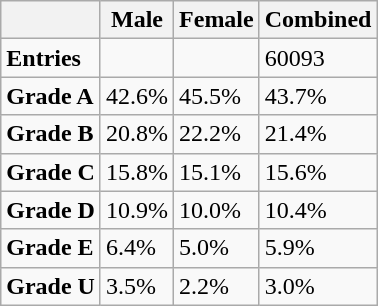<table class="wikitable">
<tr>
<th></th>
<th><strong>Male</strong></th>
<th><strong>Female</strong></th>
<th><strong>Combined</strong></th>
</tr>
<tr>
<td><strong>Entries</strong></td>
<td></td>
<td></td>
<td>60093</td>
</tr>
<tr>
<td><strong>Grade A</strong></td>
<td>42.6%</td>
<td>45.5%</td>
<td>43.7%</td>
</tr>
<tr>
<td><strong>Grade B</strong></td>
<td>20.8%</td>
<td>22.2%</td>
<td>21.4%</td>
</tr>
<tr>
<td><strong>Grade C</strong></td>
<td>15.8%</td>
<td>15.1%</td>
<td>15.6%</td>
</tr>
<tr>
<td><strong>Grade D</strong></td>
<td>10.9%</td>
<td>10.0%</td>
<td>10.4%</td>
</tr>
<tr>
<td><strong>Grade E</strong></td>
<td>6.4%</td>
<td>5.0%</td>
<td>5.9%</td>
</tr>
<tr>
<td><strong>Grade U</strong></td>
<td>3.5%</td>
<td>2.2%</td>
<td>3.0%</td>
</tr>
</table>
